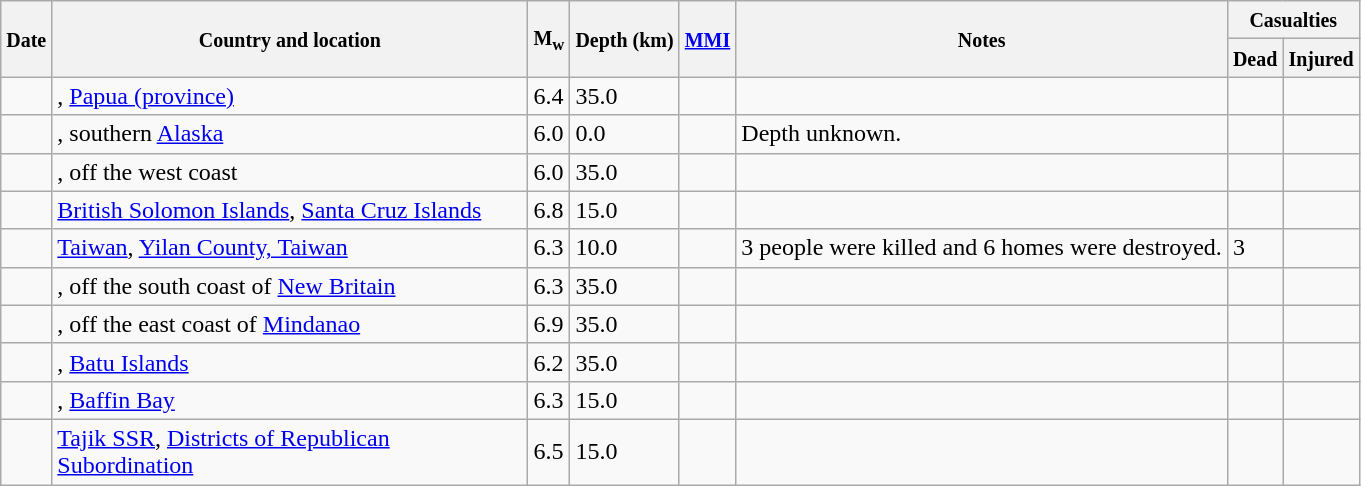<table class="wikitable sortable sort-under" style="border:1px black; margin-left:1em;">
<tr>
<th rowspan="2"><small>Date</small></th>
<th rowspan="2" style="width: 310px"><small>Country and location</small></th>
<th rowspan="2"><small>M<sub>w</sub></small></th>
<th rowspan="2"><small>Depth (km)</small></th>
<th rowspan="2"><small><a href='#'>MMI</a></small></th>
<th rowspan="2" class="unsortable"><small>Notes</small></th>
<th colspan="2"><small>Casualties</small></th>
</tr>
<tr>
<th><small>Dead</small></th>
<th><small>Injured</small></th>
</tr>
<tr>
<td></td>
<td>, <a href='#'>Papua (province)</a></td>
<td>6.4</td>
<td>35.0</td>
<td></td>
<td></td>
<td></td>
<td></td>
</tr>
<tr>
<td></td>
<td>, southern <a href='#'>Alaska</a></td>
<td>6.0</td>
<td>0.0</td>
<td></td>
<td>Depth unknown.</td>
<td></td>
<td></td>
</tr>
<tr>
<td></td>
<td>, off the west coast</td>
<td>6.0</td>
<td>35.0</td>
<td></td>
<td></td>
<td></td>
<td></td>
</tr>
<tr>
<td></td>
<td> <a href='#'>British Solomon Islands</a>, <a href='#'>Santa Cruz Islands</a></td>
<td>6.8</td>
<td>15.0</td>
<td></td>
<td></td>
<td></td>
<td></td>
</tr>
<tr>
<td></td>
<td> <a href='#'>Taiwan</a>, <a href='#'>Yilan County, Taiwan</a></td>
<td>6.3</td>
<td>10.0</td>
<td></td>
<td>3 people were killed and 6 homes were destroyed.</td>
<td>3</td>
<td></td>
</tr>
<tr>
<td></td>
<td>, off the south coast of <a href='#'>New Britain</a></td>
<td>6.3</td>
<td>35.0</td>
<td></td>
<td></td>
<td></td>
<td></td>
</tr>
<tr>
<td></td>
<td>, off the east coast of <a href='#'>Mindanao</a></td>
<td>6.9</td>
<td>35.0</td>
<td></td>
<td></td>
<td></td>
<td></td>
</tr>
<tr>
<td></td>
<td>, <a href='#'>Batu Islands</a></td>
<td>6.2</td>
<td>35.0</td>
<td></td>
<td></td>
<td></td>
<td></td>
</tr>
<tr>
<td></td>
<td>, <a href='#'>Baffin Bay</a></td>
<td>6.3</td>
<td>15.0</td>
<td></td>
<td></td>
<td></td>
<td></td>
</tr>
<tr>
<td></td>
<td> <a href='#'>Tajik SSR</a>, <a href='#'>Districts of Republican Subordination</a></td>
<td>6.5</td>
<td>15.0</td>
<td></td>
<td></td>
<td></td>
<td></td>
</tr>
</table>
